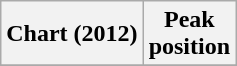<table class="wikitable sortable">
<tr>
<th>Chart (2012)</th>
<th>Peak<br>position</th>
</tr>
<tr>
</tr>
</table>
